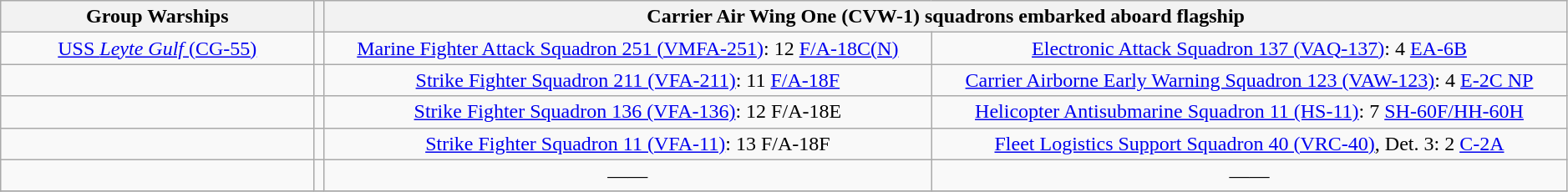<table class="wikitable" style="text-align:center" width=99%>
<tr>
<th colspan="1" width="20%" align="center">Group Warships</th>
<th colspan="1" width="0%" align="center"></th>
<th colspan="2" align="center">Carrier Air Wing One (CVW-1) squadrons embarked aboard flagship </th>
</tr>
<tr>
<td><a href='#'>USS <em>Leyte Gulf</em> (CG-55)</a></td>
<td></td>
<td><a href='#'>Marine Fighter Attack Squadron 251 (VMFA-251)</a>: 12 <a href='#'>F/A-18C(N)</a></td>
<td><a href='#'>Electronic Attack Squadron 137 (VAQ-137)</a>: 4 <a href='#'>EA-6B</a></td>
</tr>
<tr>
<td></td>
<td></td>
<td><a href='#'>Strike Fighter Squadron 211 (VFA-211)</a>: 11 <a href='#'>F/A-18F</a></td>
<td><a href='#'>Carrier Airborne Early Warning Squadron 123 (VAW-123)</a>: 4 <a href='#'>E-2C NP</a></td>
</tr>
<tr>
<td></td>
<td></td>
<td><a href='#'>Strike Fighter Squadron 136 (VFA-136)</a>: 12 F/A-18E</td>
<td><a href='#'>Helicopter Antisubmarine Squadron 11 (HS-11)</a>: 7 <a href='#'>SH-60F/HH-60H</a></td>
</tr>
<tr>
<td></td>
<td></td>
<td><a href='#'>Strike Fighter Squadron 11 (VFA-11)</a>: 13 F/A-18F</td>
<td><a href='#'>Fleet Logistics Support Squadron 40 (VRC-40)</a>, Det. 3: 2 <a href='#'>C-2A</a></td>
</tr>
<tr>
<td></td>
<td></td>
<td>——</td>
<td>——</td>
</tr>
<tr>
</tr>
</table>
